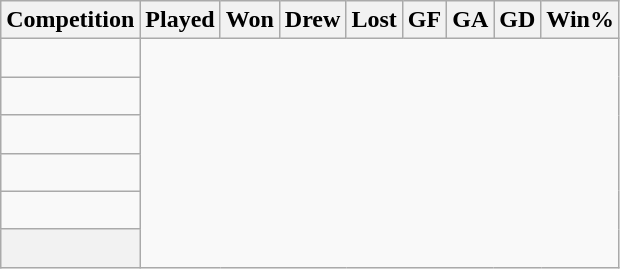<table class="wikitable sortable" style="text-align:center">
<tr>
<th>Competition</th>
<th>Played</th>
<th>Won</th>
<th>Drew</th>
<th>Lost</th>
<th>GF</th>
<th>GA</th>
<th>GD</th>
<th>Win%</th>
</tr>
<tr>
<td align=left><br></td>
</tr>
<tr>
<td align=left><br></td>
</tr>
<tr>
<td align=left><br></td>
</tr>
<tr>
<td align=left><br></td>
</tr>
<tr>
<td align=left><br></td>
</tr>
<tr class="sortbottom">
<th><br></th>
</tr>
</table>
